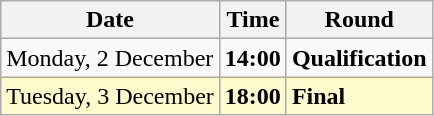<table class="wikitable">
<tr>
<th>Date</th>
<th>Time</th>
<th>Round</th>
</tr>
<tr>
<td>Monday, 2 December</td>
<td><strong>14:00</strong></td>
<td><strong>Qualification</strong></td>
</tr>
<tr>
<td style=background:lemonchiffon>Tuesday, 3 December</td>
<td style=background:lemonchiffon><strong>18:00</strong></td>
<td style=background:lemonchiffon><strong>Final</strong></td>
</tr>
</table>
